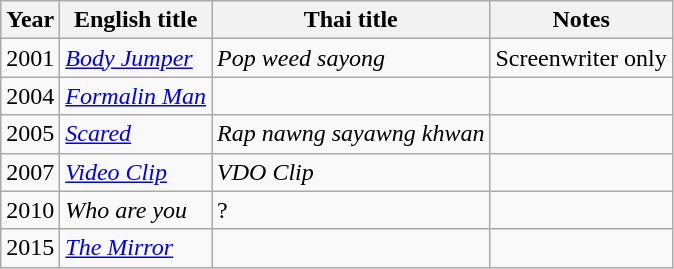<table class="wikitable sortable mw-collapsible mw-collapsed">
<tr>
<th>Year</th>
<th>English title</th>
<th>Thai title</th>
<th>Notes</th>
</tr>
<tr>
<td>2001</td>
<td><em><a href='#'>Body Jumper</a></em></td>
<td><em>Pop weed sayong</em></td>
<td>Screenwriter only</td>
</tr>
<tr>
<td>2004</td>
<td><em><a href='#'>Formalin Man</a></em></td>
<td></td>
<td></td>
</tr>
<tr>
<td>2005</td>
<td><em><a href='#'>Scared</a></em></td>
<td><em>Rap nawng sayawng khwan</em></td>
<td></td>
</tr>
<tr>
<td>2007</td>
<td><em><a href='#'>Video Clip</a></em></td>
<td><em>VDO Clip</em></td>
<td></td>
</tr>
<tr>
<td>2010</td>
<td><em>Who are you</em></td>
<td>?</td>
<td></td>
</tr>
<tr>
<td>2015</td>
<td><em><a href='#'>The Mirror</a></em></td>
<td></td>
<td></td>
</tr>
</table>
